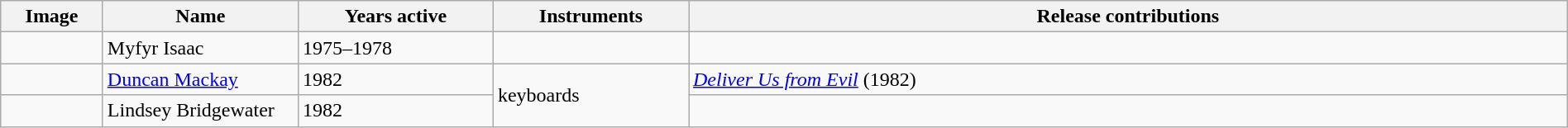<table class="wikitable" border="1" width=100%>
<tr>
<th width="75">Image</th>
<th width="150">Name</th>
<th width="150">Years active</th>
<th width="150">Instruments</th>
<th>Release contributions</th>
</tr>
<tr>
<td></td>
<td>Myfyr Isaac</td>
<td>1975–1978</td>
<td></td>
<td></td>
</tr>
<tr>
<td></td>
<td><a href='#'>Duncan Mackay</a></td>
<td>1982 </td>
<td rowspan="2">keyboards</td>
<td><em><a href='#'>Deliver Us from Evil</a></em> (1982)</td>
</tr>
<tr>
<td></td>
<td>Lindsey Bridgewater</td>
<td>1982 </td>
<td></td>
</tr>
</table>
